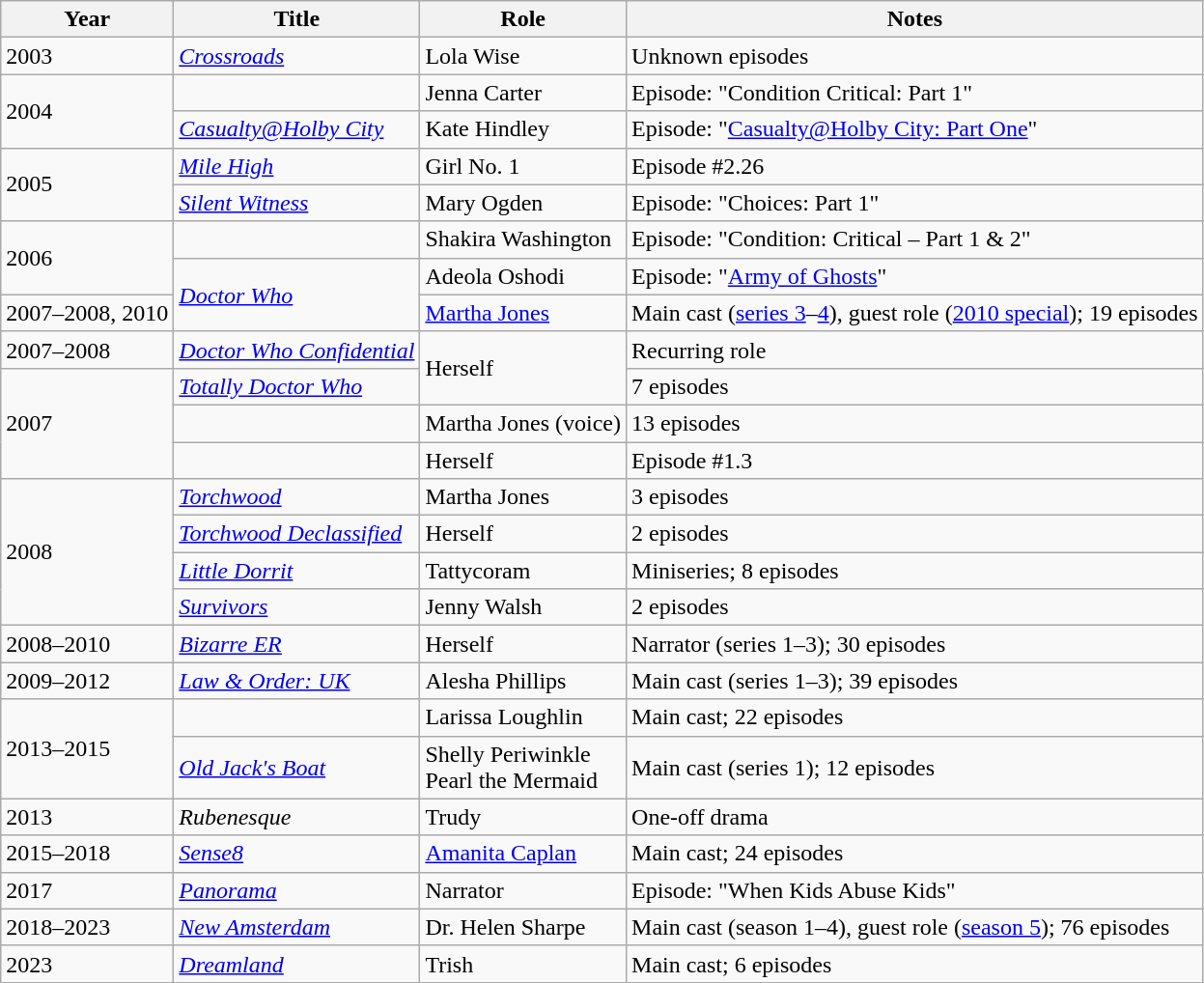<table class="wikitable sortable">
<tr>
<th>Year</th>
<th>Title</th>
<th>Role</th>
<th class="unsortable">Notes</th>
</tr>
<tr>
<td>2003</td>
<td><em><a href='#'>Crossroads</a></em></td>
<td>Lola Wise</td>
<td>Unknown episodes</td>
</tr>
<tr>
<td rowspan="2">2004</td>
<td><em></em></td>
<td>Jenna Carter</td>
<td>Episode: "Condition Critical: Part 1"</td>
</tr>
<tr>
<td><em><a href='#'>Casualty@Holby City</a></em></td>
<td>Kate Hindley</td>
<td>Episode: "<a href='#'>Casualty@Holby City: Part One</a>"</td>
</tr>
<tr>
<td rowspan="2">2005</td>
<td><em><a href='#'>Mile High</a></em></td>
<td>Girl No. 1</td>
<td>Episode #2.26</td>
</tr>
<tr>
<td><em><a href='#'>Silent Witness</a></em></td>
<td>Mary Ogden</td>
<td>Episode: "Choices: Part 1"</td>
</tr>
<tr>
<td rowspan="2">2006</td>
<td><em></em></td>
<td>Shakira Washington</td>
<td>Episode: "Condition: Critical – Part 1 & 2"</td>
</tr>
<tr>
<td rowspan="2"><em><a href='#'>Doctor Who</a></em></td>
<td>Adeola Oshodi</td>
<td>Episode: "<a href='#'>Army of Ghosts</a>"</td>
</tr>
<tr>
<td>2007–2008, 2010</td>
<td><a href='#'>Martha Jones</a></td>
<td>Main cast (<a href='#'>series 3</a>–<a href='#'>4</a>), guest role (<a href='#'>2010 special</a>); 19 episodes</td>
</tr>
<tr>
<td>2007–2008</td>
<td><em><a href='#'>Doctor Who Confidential</a></em></td>
<td rowspan="2">Herself</td>
<td>Recurring role</td>
</tr>
<tr>
<td rowspan="3">2007</td>
<td><em><a href='#'>Totally Doctor Who</a></em></td>
<td>7 episodes</td>
</tr>
<tr>
<td><em></em></td>
<td>Martha Jones (voice)</td>
<td>13 episodes</td>
</tr>
<tr>
<td><em></em></td>
<td>Herself</td>
<td>Episode #1.3</td>
</tr>
<tr>
<td rowspan="4">2008</td>
<td><em><a href='#'>Torchwood</a></em></td>
<td>Martha Jones</td>
<td>3 episodes</td>
</tr>
<tr>
<td><em><a href='#'>Torchwood Declassified</a></em></td>
<td>Herself</td>
<td>2 episodes</td>
</tr>
<tr>
<td><em><a href='#'>Little Dorrit</a></em></td>
<td>Tattycoram</td>
<td>Miniseries; 8 episodes</td>
</tr>
<tr>
<td><em><a href='#'>Survivors</a></em></td>
<td>Jenny Walsh</td>
<td>2 episodes</td>
</tr>
<tr>
<td>2008–2010</td>
<td><em><a href='#'>Bizarre ER</a></em></td>
<td>Herself</td>
<td>Narrator (series 1–3); 30 episodes</td>
</tr>
<tr>
<td>2009–2012</td>
<td><em><a href='#'>Law & Order: UK</a></em></td>
<td>Alesha Phillips</td>
<td>Main cast (series 1–3); 39 episodes</td>
</tr>
<tr>
<td rowspan="2">2013–2015</td>
<td><em></em></td>
<td>Larissa Loughlin</td>
<td>Main cast; 22 episodes</td>
</tr>
<tr>
<td><em><a href='#'>Old Jack's Boat</a></em></td>
<td>Shelly Periwinkle<br>Pearl the Mermaid</td>
<td>Main cast (series 1); 12 episodes</td>
</tr>
<tr>
<td>2013</td>
<td><em>Rubenesque</em></td>
<td>Trudy</td>
<td>One-off drama</td>
</tr>
<tr>
<td>2015–2018</td>
<td><em><a href='#'>Sense8</a></em></td>
<td><a href='#'>Amanita Caplan</a></td>
<td>Main cast; 24 episodes</td>
</tr>
<tr>
<td>2017</td>
<td><a href='#'><em>Panorama</em></a></td>
<td>Narrator</td>
<td>Episode: "When Kids Abuse Kids"</td>
</tr>
<tr>
<td>2018–2023</td>
<td><em><a href='#'>New Amsterdam</a></em></td>
<td>Dr. Helen Sharpe</td>
<td>Main cast (season 1–4), guest role (<a href='#'>season 5</a>); 76 episodes</td>
</tr>
<tr>
<td>2023</td>
<td><em><a href='#'>Dreamland</a></em></td>
<td>Trish</td>
<td>Main cast; 6 episodes</td>
</tr>
</table>
